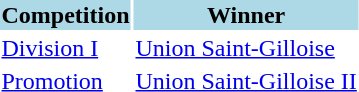<table>
<tr style="background:lightblue;">
<th>Competition</th>
<th>Winner</th>
</tr>
<tr>
<td><a href='#'>Division I</a></td>
<td><a href='#'>Union Saint-Gilloise</a></td>
</tr>
<tr>
<td><a href='#'>Promotion</a></td>
<td><a href='#'>Union Saint-Gilloise II</a></td>
</tr>
</table>
